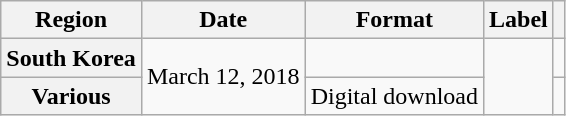<table class="wikitable plainrowheaders">
<tr>
<th>Region</th>
<th>Date</th>
<th>Format</th>
<th>Label</th>
<th></th>
</tr>
<tr>
<th scope="row">South Korea</th>
<td rowspan="2">March 12, 2018</td>
<td></td>
<td rowspan="2"></td>
<td align="center"></td>
</tr>
<tr>
<th scope="row">Various</th>
<td>Digital download</td>
<td align="center"></td>
</tr>
</table>
